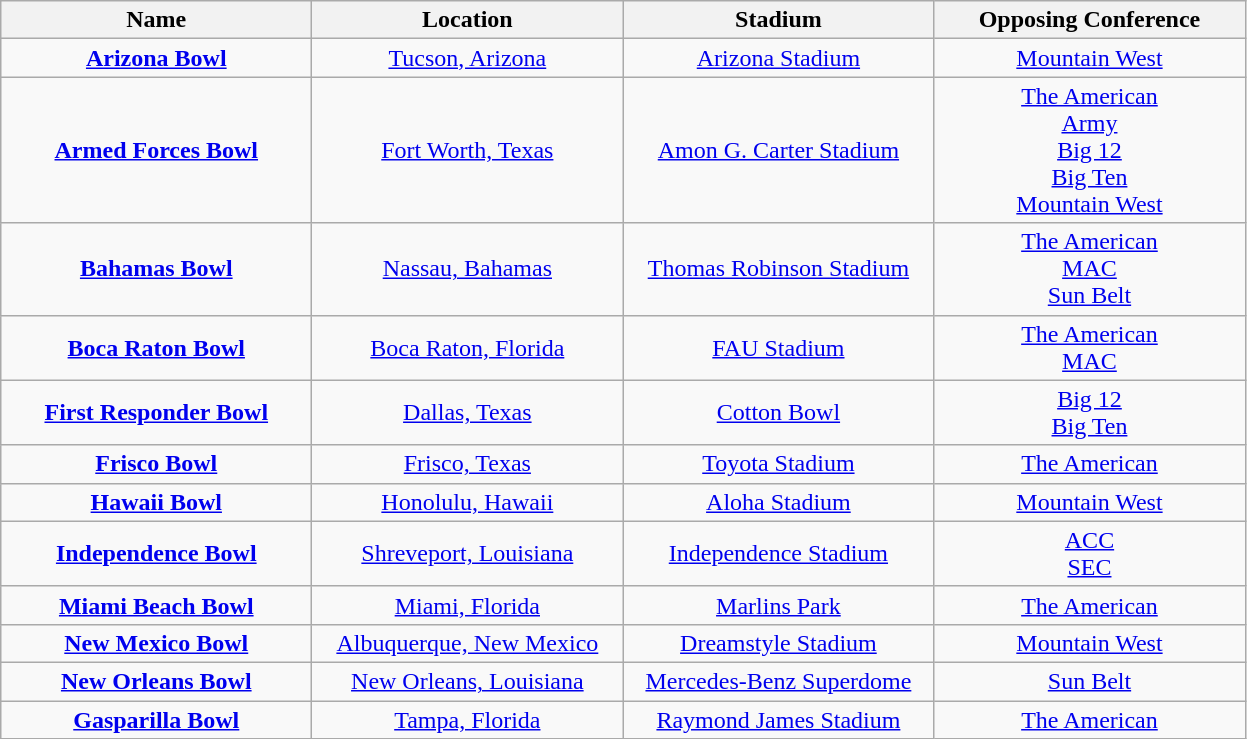<table class="wikitable sortable" style="text-align:center">
<tr>
<th width=200>Name</th>
<th width=200>Location</th>
<th width=200>Stadium</th>
<th width=200>Opposing Conference</th>
</tr>
<tr>
<td><strong><a href='#'>Arizona Bowl</a></strong></td>
<td><a href='#'>Tucson, Arizona</a></td>
<td><a href='#'>Arizona Stadium</a></td>
<td><a href='#'>Mountain West</a></td>
</tr>
<tr>
<td><strong><a href='#'>Armed Forces Bowl</a></strong></td>
<td><a href='#'>Fort Worth, Texas</a></td>
<td><a href='#'>Amon G. Carter Stadium</a></td>
<td><a href='#'>The American</a><br><a href='#'>Army</a><br><a href='#'>Big 12</a><br><a href='#'>Big Ten</a><br><a href='#'>Mountain West</a></td>
</tr>
<tr>
<td><strong><a href='#'>Bahamas Bowl</a></strong></td>
<td><a href='#'>Nassau, Bahamas</a></td>
<td><a href='#'>Thomas Robinson Stadium</a></td>
<td><a href='#'>The American</a><br><a href='#'>MAC</a><br><a href='#'>Sun Belt</a></td>
</tr>
<tr>
<td><strong><a href='#'>Boca Raton Bowl</a></strong></td>
<td><a href='#'>Boca Raton, Florida</a></td>
<td><a href='#'>FAU Stadium</a></td>
<td><a href='#'>The American</a><br><a href='#'>MAC</a></td>
</tr>
<tr>
<td><strong><a href='#'>First Responder Bowl</a></strong></td>
<td><a href='#'>Dallas, Texas</a></td>
<td><a href='#'>Cotton Bowl</a></td>
<td><a href='#'>Big 12</a><br><a href='#'>Big Ten</a></td>
</tr>
<tr>
<td><strong><a href='#'>Frisco Bowl</a></strong></td>
<td><a href='#'>Frisco, Texas</a></td>
<td><a href='#'>Toyota Stadium</a></td>
<td><a href='#'>The American</a></td>
</tr>
<tr>
<td><strong><a href='#'>Hawaii Bowl</a></strong></td>
<td><a href='#'>Honolulu, Hawaii</a></td>
<td><a href='#'>Aloha Stadium</a></td>
<td><a href='#'>Mountain West</a></td>
</tr>
<tr>
<td><strong><a href='#'>Independence Bowl</a></strong></td>
<td><a href='#'>Shreveport, Louisiana</a></td>
<td><a href='#'>Independence Stadium</a></td>
<td><a href='#'>ACC</a><br><a href='#'>SEC</a></td>
</tr>
<tr>
<td><strong><a href='#'>Miami Beach Bowl</a></strong></td>
<td><a href='#'>Miami, Florida</a></td>
<td><a href='#'>Marlins Park</a></td>
<td><a href='#'>The American</a></td>
</tr>
<tr>
<td><strong><a href='#'>New Mexico Bowl</a></strong></td>
<td><a href='#'>Albuquerque, New Mexico</a></td>
<td><a href='#'>Dreamstyle Stadium</a></td>
<td><a href='#'>Mountain West</a></td>
</tr>
<tr>
<td><strong><a href='#'>New Orleans Bowl</a></strong></td>
<td><a href='#'>New Orleans, Louisiana</a></td>
<td><a href='#'>Mercedes-Benz Superdome</a></td>
<td><a href='#'>Sun Belt</a></td>
</tr>
<tr>
<td><strong><a href='#'>Gasparilla Bowl</a></strong></td>
<td><a href='#'>Tampa, Florida</a></td>
<td><a href='#'>Raymond James Stadium</a></td>
<td><a href='#'>The American</a></td>
</tr>
</table>
